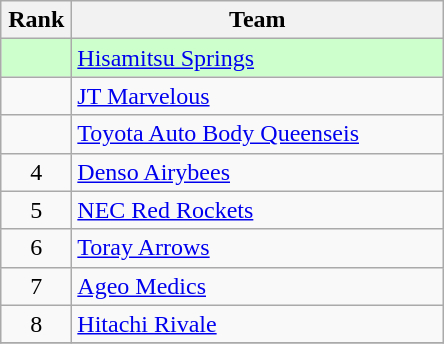<table class="wikitable" style="text-align: center;">
<tr>
<th width=40>Rank</th>
<th width=240>Team</th>
</tr>
<tr bgcolor=#ccffcc>
<td></td>
<td align=left><a href='#'>Hisamitsu Springs</a></td>
</tr>
<tr>
<td></td>
<td align=left><a href='#'>JT Marvelous</a></td>
</tr>
<tr>
<td></td>
<td align=left><a href='#'>Toyota Auto Body Queenseis</a></td>
</tr>
<tr>
<td>4</td>
<td align=left><a href='#'>Denso Airybees</a></td>
</tr>
<tr>
<td>5</td>
<td align=left><a href='#'>NEC Red Rockets</a></td>
</tr>
<tr>
<td>6</td>
<td align=left><a href='#'>Toray Arrows</a></td>
</tr>
<tr>
<td>7</td>
<td align=left><a href='#'>Ageo Medics</a></td>
</tr>
<tr>
<td>8</td>
<td align=left><a href='#'>Hitachi Rivale</a></td>
</tr>
<tr>
</tr>
</table>
